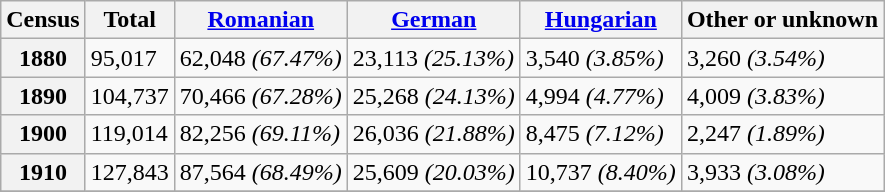<table class="wikitable">
<tr>
<th>Census</th>
<th>Total</th>
<th><a href='#'>Romanian</a></th>
<th><a href='#'>German</a></th>
<th><a href='#'>Hungarian</a></th>
<th>Other or unknown</th>
</tr>
<tr>
<th>1880</th>
<td>95,017</td>
<td>62,048 <em>(67.47%)</em></td>
<td>23,113 <em>(25.13%)</em></td>
<td>3,540 <em>(3.85%)</em></td>
<td>3,260 <em>(3.54%)</em></td>
</tr>
<tr>
<th>1890</th>
<td>104,737</td>
<td>70,466 <em>(67.28%)</em></td>
<td>25,268 <em>(24.13%)</em></td>
<td>4,994 <em>(4.77%)</em></td>
<td>4,009 <em>(3.83%)</em></td>
</tr>
<tr>
<th>1900</th>
<td>119,014</td>
<td>82,256 <em>(69.11%)</em></td>
<td>26,036 <em>(21.88%)</em></td>
<td>8,475 <em>(7.12%)</em></td>
<td>2,247 <em>(1.89%)</em></td>
</tr>
<tr>
<th>1910</th>
<td>127,843</td>
<td>87,564 <em>(68.49%)</em></td>
<td>25,609 <em>(20.03%)</em></td>
<td>10,737 <em>(8.40%)</em></td>
<td>3,933 <em>(3.08%)</em></td>
</tr>
<tr>
</tr>
</table>
